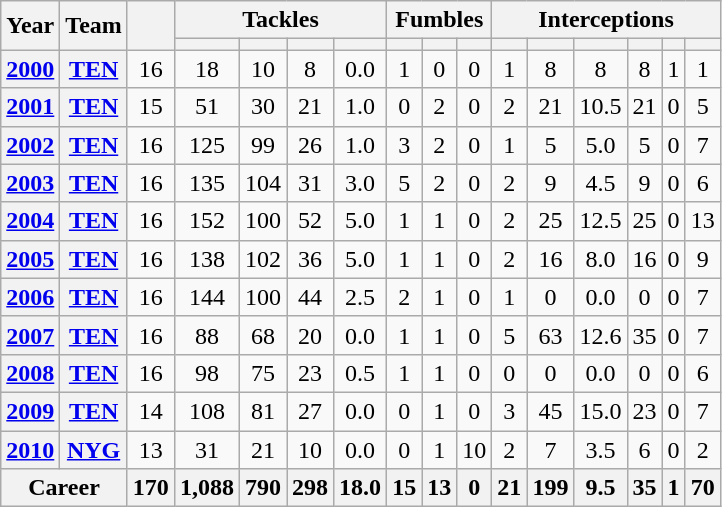<table class="wikitable" style="text-align: center;">
<tr>
<th rowspan="2">Year</th>
<th rowspan="2">Team</th>
<th rowspan="2"></th>
<th colspan="4">Tackles</th>
<th colspan="3">Fumbles</th>
<th colspan="6">Interceptions</th>
</tr>
<tr>
<th></th>
<th></th>
<th></th>
<th></th>
<th></th>
<th></th>
<th></th>
<th></th>
<th></th>
<th></th>
<th></th>
<th></th>
<th></th>
</tr>
<tr>
<th><a href='#'>2000</a></th>
<th><a href='#'>TEN</a></th>
<td>16</td>
<td>18</td>
<td>10</td>
<td>8</td>
<td>0.0</td>
<td>1</td>
<td>0</td>
<td>0</td>
<td>1</td>
<td>8</td>
<td>8</td>
<td>8</td>
<td>1</td>
<td>1</td>
</tr>
<tr>
<th><a href='#'>2001</a></th>
<th><a href='#'>TEN</a></th>
<td>15</td>
<td>51</td>
<td>30</td>
<td>21</td>
<td>1.0</td>
<td>0</td>
<td>2</td>
<td>0</td>
<td>2</td>
<td>21</td>
<td>10.5</td>
<td>21</td>
<td>0</td>
<td>5</td>
</tr>
<tr>
<th><a href='#'>2002</a></th>
<th><a href='#'>TEN</a></th>
<td>16</td>
<td>125</td>
<td>99</td>
<td>26</td>
<td>1.0</td>
<td>3</td>
<td>2</td>
<td>0</td>
<td>1</td>
<td>5</td>
<td>5.0</td>
<td>5</td>
<td>0</td>
<td>7</td>
</tr>
<tr>
<th><a href='#'>2003</a></th>
<th><a href='#'>TEN</a></th>
<td>16</td>
<td>135</td>
<td>104</td>
<td>31</td>
<td>3.0</td>
<td>5</td>
<td>2</td>
<td>0</td>
<td>2</td>
<td>9</td>
<td>4.5</td>
<td>9</td>
<td>0</td>
<td>6</td>
</tr>
<tr>
<th><a href='#'>2004</a></th>
<th><a href='#'>TEN</a></th>
<td>16</td>
<td>152</td>
<td>100</td>
<td>52</td>
<td>5.0</td>
<td>1</td>
<td>1</td>
<td>0</td>
<td>2</td>
<td>25</td>
<td>12.5</td>
<td>25</td>
<td>0</td>
<td>13</td>
</tr>
<tr>
<th><a href='#'>2005</a></th>
<th><a href='#'>TEN</a></th>
<td>16</td>
<td>138</td>
<td>102</td>
<td>36</td>
<td>5.0</td>
<td>1</td>
<td>1</td>
<td>0</td>
<td>2</td>
<td>16</td>
<td>8.0</td>
<td>16</td>
<td>0</td>
<td>9</td>
</tr>
<tr>
<th><a href='#'>2006</a></th>
<th><a href='#'>TEN</a></th>
<td>16</td>
<td>144</td>
<td>100</td>
<td>44</td>
<td>2.5</td>
<td>2</td>
<td>1</td>
<td>0</td>
<td>1</td>
<td>0</td>
<td>0.0</td>
<td>0</td>
<td>0</td>
<td>7</td>
</tr>
<tr>
<th><a href='#'>2007</a></th>
<th><a href='#'>TEN</a></th>
<td>16</td>
<td>88</td>
<td>68</td>
<td>20</td>
<td>0.0</td>
<td>1</td>
<td>1</td>
<td>0</td>
<td>5</td>
<td>63</td>
<td>12.6</td>
<td>35</td>
<td>0</td>
<td>7</td>
</tr>
<tr>
<th><a href='#'>2008</a></th>
<th><a href='#'>TEN</a></th>
<td>16</td>
<td>98</td>
<td>75</td>
<td>23</td>
<td>0.5</td>
<td>1</td>
<td>1</td>
<td>0</td>
<td>0</td>
<td>0</td>
<td>0.0</td>
<td>0</td>
<td>0</td>
<td>6</td>
</tr>
<tr>
<th><a href='#'>2009</a></th>
<th><a href='#'>TEN</a></th>
<td>14</td>
<td>108</td>
<td>81</td>
<td>27</td>
<td>0.0</td>
<td>0</td>
<td>1</td>
<td>0</td>
<td>3</td>
<td>45</td>
<td>15.0</td>
<td>23</td>
<td>0</td>
<td>7</td>
</tr>
<tr>
<th><a href='#'>2010</a></th>
<th><a href='#'>NYG</a></th>
<td>13</td>
<td>31</td>
<td>21</td>
<td>10</td>
<td>0.0</td>
<td>0</td>
<td>1</td>
<td>10</td>
<td>2</td>
<td>7</td>
<td>3.5</td>
<td>6</td>
<td>0</td>
<td>2</td>
</tr>
<tr>
<th colspan="2">Career</th>
<th>170</th>
<th>1,088</th>
<th>790</th>
<th>298</th>
<th>18.0</th>
<th>15</th>
<th>13</th>
<th>0</th>
<th>21</th>
<th>199</th>
<th>9.5</th>
<th>35</th>
<th>1</th>
<th>70</th>
</tr>
</table>
